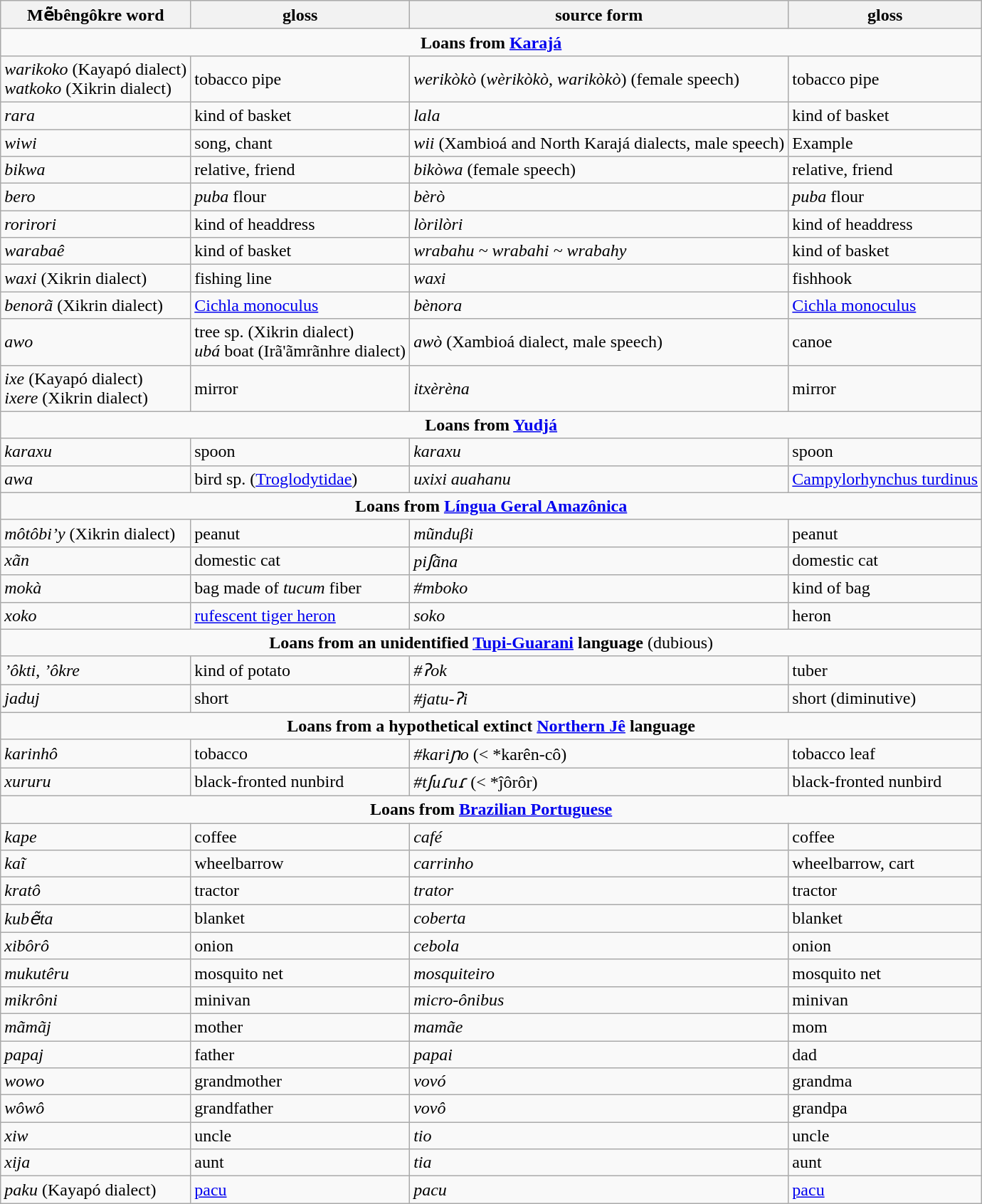<table class="wikitable">
<tr>
<th>Mẽbêngôkre word</th>
<th>gloss</th>
<th>source form</th>
<th>gloss</th>
</tr>
<tr>
<td colspan="4" style="text-align:center;"><strong>Loans from <a href='#'>Karajá</a></strong></td>
</tr>
<tr>
<td><em>warikoko</em> (Kayapó dialect)<br><em>watkoko</em> (Xikrin dialect)</td>
<td>tobacco pipe</td>
<td><em>werikòkò</em> (<em>wèrikòkò</em>, <em>warikòkò</em>) (female speech)</td>
<td>tobacco pipe</td>
</tr>
<tr>
<td><em>rara</em></td>
<td>kind of basket</td>
<td><em>lala</em></td>
<td>kind of basket</td>
</tr>
<tr>
<td><em>wiwi</em></td>
<td>song, chant</td>
<td><em>wii</em> (Xambioá and North Karajá dialects, male speech)</td>
<td>Example</td>
</tr>
<tr>
<td><em>bikwa</em></td>
<td>relative, friend</td>
<td><em>bikòwa</em> (female speech)</td>
<td>relative, friend</td>
</tr>
<tr>
<td><em>bero</em></td>
<td><em>puba</em> flour</td>
<td><em>bèrò</em></td>
<td><em>puba</em> flour</td>
</tr>
<tr>
<td><em>rorirori</em></td>
<td>kind of headdress</td>
<td><em>lòrilòri</em></td>
<td>kind of headdress</td>
</tr>
<tr>
<td><em>warabaê</em></td>
<td>kind of basket</td>
<td><em>wrabahu ~ wrabahi ~ wrabahy</em></td>
<td>kind of basket</td>
</tr>
<tr>
<td><em>waxi</em> (Xikrin dialect)</td>
<td>fishing line</td>
<td><em>waxi</em></td>
<td>fishhook</td>
</tr>
<tr>
<td><em>benorã</em> (Xikrin dialect)</td>
<td><a href='#'>Cichla monoculus</a></td>
<td><em>bènora</em></td>
<td><a href='#'>Cichla monoculus</a></td>
</tr>
<tr>
<td><em>awo</em></td>
<td>tree sp. (Xikrin dialect)<br><em>ubá</em> boat (Irã'ãmrãnhre dialect)</td>
<td><em>awò</em> (Xambioá dialect, male speech)</td>
<td>canoe</td>
</tr>
<tr>
<td><em>ixe</em> (Kayapó dialect)<br><em>ixere</em> (Xikrin dialect)</td>
<td>mirror</td>
<td><em>itxèrèna</em></td>
<td>mirror</td>
</tr>
<tr>
<td colspan="4" style="text-align:center;"><strong>Loans from <a href='#'>Yudjá</a></strong></td>
</tr>
<tr>
<td><em>karaxu</em></td>
<td>spoon</td>
<td><em>karaxu</em></td>
<td>spoon</td>
</tr>
<tr>
<td><em>awa</em></td>
<td>bird sp. (<a href='#'>Troglodytidae</a>)</td>
<td><em>uxixi auahanu</em></td>
<td><a href='#'>Campylorhynchus turdinus</a></td>
</tr>
<tr>
<td colspan="4" style="text-align:center;"><strong>Loans from <a href='#'>Língua Geral Amazônica</a></strong></td>
</tr>
<tr>
<td><em>môtôbi’y</em> (Xikrin dialect)</td>
<td>peanut</td>
<td><em>mũnduβi</em></td>
<td>peanut</td>
</tr>
<tr>
<td><em>xãn</em></td>
<td>domestic cat</td>
<td><em>piʃãna</em></td>
<td>domestic cat</td>
</tr>
<tr>
<td><em>mokà</em></td>
<td>bag made of <em>tucum</em> fiber</td>
<td><em>#mboko</em></td>
<td>kind of bag</td>
</tr>
<tr>
<td><em>xoko</em></td>
<td><a href='#'>rufescent tiger heron</a></td>
<td><em>soko</em></td>
<td>heron</td>
</tr>
<tr>
<td colspan="4" style="text-align:center;"><strong>Loans from an unidentified <a href='#'>Tupi-Guarani</a> language</strong> (dubious)</td>
</tr>
<tr>
<td><em>’ôkti</em>, <em>’ôkre</em></td>
<td>kind of potato</td>
<td><em>#ʔok</em></td>
<td>tuber</td>
</tr>
<tr>
<td><em>jaduj</em></td>
<td>short</td>
<td><em>#jatu-ʔi</em></td>
<td>short (diminutive)</td>
</tr>
<tr>
<td colspan="4" style="text-align:center;"><strong>Loans from a hypothetical extinct <a href='#'>Northern Jê</a> language</strong></td>
</tr>
<tr>
<td><em>karinhô</em></td>
<td>tobacco</td>
<td><em>#kariɲo</em> (< *karên-cô)</td>
<td>tobacco leaf</td>
</tr>
<tr>
<td><em>xururu</em></td>
<td>black-fronted nunbird</td>
<td><em>#tʃuɾuɾ</em> (< *ĵôrôr)</td>
<td>black-fronted nunbird</td>
</tr>
<tr>
<td colspan="4" style="text-align:center;"><strong>Loans from <a href='#'>Brazilian Portuguese</a></strong></td>
</tr>
<tr>
<td><em>kape</em></td>
<td>coffee</td>
<td><em>café</em></td>
<td>coffee</td>
</tr>
<tr>
<td><em>kaĩ</em></td>
<td>wheelbarrow</td>
<td><em>carrinho</em></td>
<td>wheelbarrow, cart</td>
</tr>
<tr>
<td><em>kratô</em></td>
<td>tractor</td>
<td><em>trator</em></td>
<td>tractor</td>
</tr>
<tr>
<td><em>kubẽta</em></td>
<td>blanket</td>
<td><em>coberta</em></td>
<td>blanket</td>
</tr>
<tr>
<td><em>xibôrô</em></td>
<td>onion</td>
<td><em>cebola</em></td>
<td>onion</td>
</tr>
<tr>
<td><em>mukutêru</em></td>
<td>mosquito net</td>
<td><em>mosquiteiro</em></td>
<td>mosquito net</td>
</tr>
<tr>
<td><em>mikrôni</em></td>
<td>minivan</td>
<td><em>micro-ônibus</em></td>
<td>minivan</td>
</tr>
<tr>
<td><em>mãmãj</em></td>
<td>mother</td>
<td><em>mamãe</em></td>
<td>mom</td>
</tr>
<tr>
<td><em>papaj</em></td>
<td>father</td>
<td><em>papai</em></td>
<td>dad</td>
</tr>
<tr>
<td><em>wowo</em></td>
<td>grandmother</td>
<td><em>vovó</em></td>
<td>grandma</td>
</tr>
<tr>
<td><em>wôwô</em></td>
<td>grandfather</td>
<td><em>vovô</em></td>
<td>grandpa</td>
</tr>
<tr>
<td><em>xiw</em></td>
<td>uncle</td>
<td><em>tio</em></td>
<td>uncle</td>
</tr>
<tr>
<td><em>xija</em></td>
<td>aunt</td>
<td><em>tia</em></td>
<td>aunt</td>
</tr>
<tr>
<td><em>paku</em> (Kayapó dialect)</td>
<td><a href='#'>pacu</a></td>
<td><em>pacu</em></td>
<td><a href='#'>pacu</a></td>
</tr>
</table>
